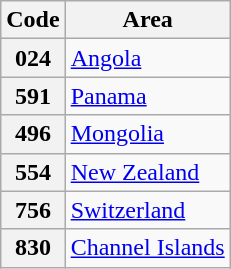<table class="wikitable">
<tr>
<th scope="col">Code</th>
<th scope="col">Area</th>
</tr>
<tr>
<th>024</th>
<td><a href='#'>Angola</a></td>
</tr>
<tr>
<th>591</th>
<td><a href='#'>Panama</a></td>
</tr>
<tr>
<th>496</th>
<td><a href='#'>Mongolia</a></td>
</tr>
<tr>
<th>554</th>
<td><a href='#'>New Zealand</a></td>
</tr>
<tr>
<th>756</th>
<td><a href='#'>Switzerland</a></td>
</tr>
<tr>
<th>830</th>
<td><a href='#'>Channel Islands</a></td>
</tr>
</table>
